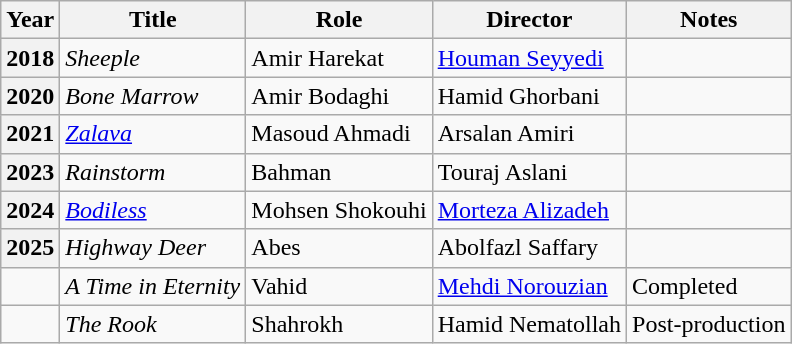<table class="wikitable plainrowheaders sortable"  style=font-size:100%>
<tr>
<th scope="col">Year</th>
<th scope="col">Title</th>
<th scope="col">Role</th>
<th scope="col">Director</th>
<th scope="col" class="unsortable">Notes</th>
</tr>
<tr>
<th scope=row>2018</th>
<td><em>Sheeple</em></td>
<td>Amir Harekat</td>
<td><a href='#'>Houman Seyyedi</a></td>
<td></td>
</tr>
<tr>
<th scope=row>2020</th>
<td><em>Bone Marrow</em></td>
<td>Amir Bodaghi</td>
<td>Hamid Ghorbani</td>
<td></td>
</tr>
<tr>
<th scope=row>2021</th>
<td><em><a href='#'>Zalava</a></em></td>
<td>Masoud Ahmadi</td>
<td>Arsalan Amiri</td>
<td></td>
</tr>
<tr>
<th scope=row>2023</th>
<td><em>Rainstorm</em></td>
<td>Bahman</td>
<td>Touraj Aslani</td>
<td></td>
</tr>
<tr>
<th scope="row">2024</th>
<td><em><a href='#'>Bodiless</a></em></td>
<td>Mohsen Shokouhi</td>
<td><a href='#'>Morteza Alizadeh</a></td>
<td></td>
</tr>
<tr>
<th scope="row">2025</th>
<td><em>Highway Deer</em></td>
<td>Abes</td>
<td>Abolfazl Saffary</td>
<td></td>
</tr>
<tr>
<td></td>
<td><em>A Time in Eternity</em></td>
<td>Vahid</td>
<td><a href='#'>Mehdi Norouzian</a></td>
<td>Completed</td>
</tr>
<tr>
<td></td>
<td><em>The Rook</em></td>
<td>Shahrokh</td>
<td>Hamid Nematollah</td>
<td>Post-production</td>
</tr>
</table>
